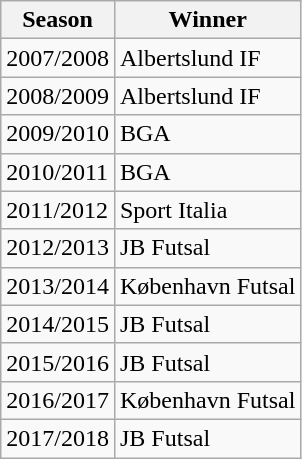<table class="wikitable sortable">
<tr>
<th>Season</th>
<th>Winner</th>
</tr>
<tr>
<td>2007/2008</td>
<td>Albertslund IF</td>
</tr>
<tr>
<td>2008/2009</td>
<td>Albertslund IF</td>
</tr>
<tr>
<td>2009/2010</td>
<td>BGA</td>
</tr>
<tr>
<td>2010/2011</td>
<td>BGA</td>
</tr>
<tr>
<td>2011/2012</td>
<td>Sport Italia</td>
</tr>
<tr>
<td>2012/2013</td>
<td>JB Futsal</td>
</tr>
<tr>
<td>2013/2014</td>
<td>København Futsal</td>
</tr>
<tr>
<td>2014/2015</td>
<td>JB Futsal</td>
</tr>
<tr>
<td>2015/2016</td>
<td>JB Futsal</td>
</tr>
<tr>
<td>2016/2017</td>
<td>København Futsal</td>
</tr>
<tr>
<td>2017/2018</td>
<td>JB Futsal</td>
</tr>
</table>
